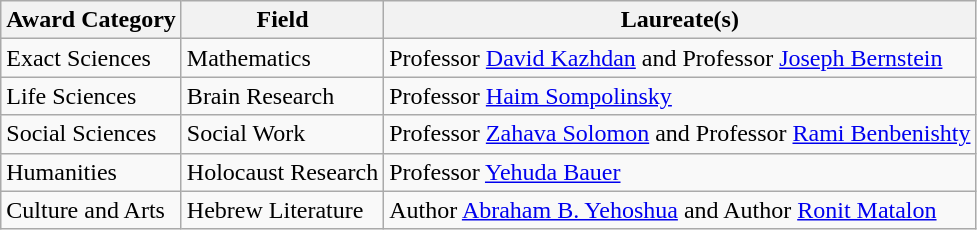<table class="wikitable">
<tr>
<th>Award Category</th>
<th>Field</th>
<th>Laureate(s)</th>
</tr>
<tr>
<td>Exact Sciences</td>
<td>Mathematics</td>
<td>Professor <a href='#'>David Kazhdan</a> and Professor <a href='#'>Joseph Bernstein</a></td>
</tr>
<tr>
<td>Life Sciences</td>
<td>Brain Research</td>
<td>Professor <a href='#'>Haim Sompolinsky</a></td>
</tr>
<tr>
<td>Social Sciences</td>
<td>Social Work</td>
<td>Professor <a href='#'>Zahava Solomon</a> and Professor <a href='#'>Rami Benbenishty</a></td>
</tr>
<tr>
<td>Humanities</td>
<td>Holocaust Research</td>
<td>Professor <a href='#'>Yehuda Bauer</a></td>
</tr>
<tr>
<td>Culture and Arts</td>
<td>Hebrew Literature</td>
<td>Author <a href='#'>Abraham B. Yehoshua</a> and Author <a href='#'>Ronit Matalon</a></td>
</tr>
</table>
